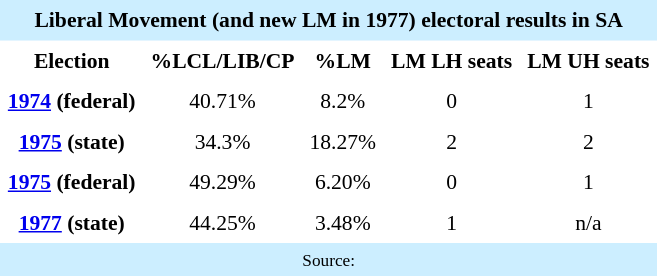<table class="toccolours" align="right" cellpadding="5" cellspacing="0" style="margin-left: .5em; margin-top: .4em;font-size: 90%;">
<tr>
<th colspan=9 bgcolor="#cceeff" align="center">Liberal Movement (and new LM in 1977) electoral results in SA</th>
</tr>
<tr>
<th>Election</th>
<th style="background-color:#" align="center">%LCL/LIB/CP</th>
<th style="background-color:#" align="center">%LM</th>
<th style="background-color:#" align="center">LM LH seats</th>
<th style="background-color:#" align="center">LM UH seats</th>
</tr>
<tr>
<td align="center" bgcolor=""><strong><a href='#'>1974</a> (federal)</strong></td>
<td align="center" bgcolor="">40.71%</td>
<td align="center" bgcolor="">8.2%</td>
<td align="center" bgcolor="">0</td>
<td align="center" bgcolor="">1</td>
</tr>
<tr>
<td align="center" bgcolor=""><strong><a href='#'>1975</a> (state)</strong></td>
<td align="center" bgcolor="">34.3%</td>
<td align="center" bgcolor="">18.27%</td>
<td align="center" bgcolor="">2</td>
<td align="center" bgcolor="">2</td>
</tr>
<tr>
<td align="center" bgcolor=""><strong><a href='#'>1975</a> (federal)</strong></td>
<td align="center" bgcolor="">49.29%</td>
<td align="center" bgcolor="">6.20%</td>
<td align="center" bgcolor="">0</td>
<td align="center" bgcolor="">1</td>
</tr>
<tr>
<td align="center" bgcolor=""><strong><a href='#'>1977</a> (state)</strong></td>
<td align="center" bgcolor="">44.25%</td>
<td align="center" bgcolor="">3.48%</td>
<td align="center" bgcolor="">1</td>
<td align="center" bgcolor="">n/a</td>
</tr>
<tr>
<td style="font-size: 80%" colspan=10 bgcolor="#cceeff" align="center">Source:  <br></td>
</tr>
</table>
